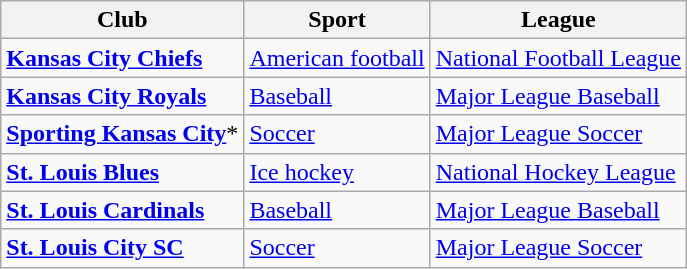<table class="wikitable">
<tr>
<th>Club</th>
<th>Sport</th>
<th>League</th>
</tr>
<tr>
<td><strong><a href='#'>Kansas City Chiefs</a></strong></td>
<td><a href='#'>American football</a></td>
<td><a href='#'>National Football League</a></td>
</tr>
<tr>
<td><strong><a href='#'>Kansas City Royals</a></strong></td>
<td><a href='#'>Baseball</a></td>
<td><a href='#'>Major League Baseball</a></td>
</tr>
<tr>
<td><strong><a href='#'>Sporting Kansas City</a></strong>*</td>
<td><a href='#'>Soccer</a></td>
<td><a href='#'>Major League Soccer</a></td>
</tr>
<tr>
<td><strong><a href='#'>St. Louis Blues</a></strong></td>
<td><a href='#'>Ice hockey</a></td>
<td><a href='#'>National Hockey League</a></td>
</tr>
<tr>
<td><strong><a href='#'>St. Louis Cardinals</a></strong></td>
<td><a href='#'>Baseball</a></td>
<td><a href='#'>Major League Baseball</a></td>
</tr>
<tr>
<td><strong><a href='#'>St. Louis City SC</a></strong></td>
<td><a href='#'>Soccer</a></td>
<td><a href='#'>Major League Soccer</a></td>
</tr>
</table>
